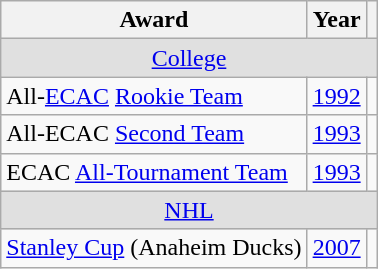<table class="wikitable">
<tr>
<th>Award</th>
<th>Year</th>
<th></th>
</tr>
<tr ALIGN="center" bgcolor="#e0e0e0">
<td colspan="3"><a href='#'>College</a></td>
</tr>
<tr>
<td>All-<a href='#'>ECAC</a> <a href='#'>Rookie Team</a></td>
<td><a href='#'>1992</a></td>
<td></td>
</tr>
<tr>
<td>All-ECAC <a href='#'>Second Team</a></td>
<td><a href='#'>1993</a></td>
<td></td>
</tr>
<tr>
<td>ECAC <a href='#'>All-Tournament Team</a></td>
<td><a href='#'>1993</a></td>
<td></td>
</tr>
<tr ALIGN="center" bgcolor="#e0e0e0">
<td colspan="3"><a href='#'>NHL</a></td>
</tr>
<tr>
<td><a href='#'>Stanley Cup</a> (Anaheim Ducks)</td>
<td><a href='#'>2007</a></td>
<td></td>
</tr>
</table>
